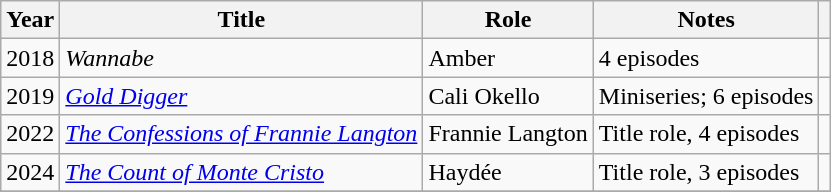<table class="wikitable sortable">
<tr>
<th>Year</th>
<th>Title</th>
<th>Role</th>
<th>Notes</th>
<th class="unsortable"></th>
</tr>
<tr>
<td>2018</td>
<td><em>Wannabe</em></td>
<td>Amber</td>
<td>4 episodes</td>
<td></td>
</tr>
<tr>
<td>2019</td>
<td><em><a href='#'>Gold Digger</a></em></td>
<td>Cali Okello</td>
<td>Miniseries; 6 episodes</td>
<td></td>
</tr>
<tr>
<td>2022</td>
<td><em><a href='#'>The Confessions of Frannie Langton</a></em></td>
<td>Frannie Langton</td>
<td>Title role, 4 episodes</td>
<td></td>
</tr>
<tr>
<td>2024</td>
<td><em> <a href='#'>The Count of Monte Cristo</a></em></td>
<td>Haydée</td>
<td>Title role, 3 episodes</td>
<td></td>
</tr>
<tr>
</tr>
</table>
